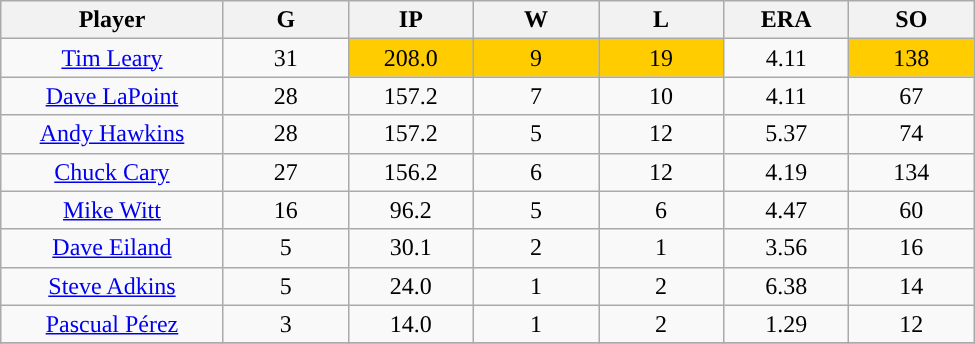<table class="wikitable sortable">
<tr>
<th bgcolor="#DDDDFF" width="16%">Player</th>
<th bgcolor="#DDDDFF" width="9%">G</th>
<th bgcolor="#DDDDFF" width="9%">IP</th>
<th bgcolor="#DDDDFF" width="9%">W</th>
<th bgcolor="#DDDDFF" width="9%">L</th>
<th bgcolor="#DDDDFF" width="9%">ERA</th>
<th bgcolor="#DDDDFF" width="9%">SO</th>
</tr>
<tr align="center">
<td><a href='#'>Tim Leary</a></td>
<td>31</td>
<td style="background:#fc0;">208.0</td>
<td style="background:#fc0;">9</td>
<td style="background:#fc0;">19</td>
<td>4.11</td>
<td style="background:#fc0;">138</td>
</tr>
<tr align="center">
<td><a href='#'>Dave LaPoint</a></td>
<td>28</td>
<td>157.2</td>
<td>7</td>
<td>10</td>
<td>4.11</td>
<td>67</td>
</tr>
<tr align="center">
<td><a href='#'>Andy Hawkins</a></td>
<td>28</td>
<td>157.2</td>
<td>5</td>
<td>12</td>
<td>5.37</td>
<td>74</td>
</tr>
<tr align="center">
<td><a href='#'>Chuck Cary</a></td>
<td>27</td>
<td>156.2</td>
<td>6</td>
<td>12</td>
<td>4.19</td>
<td>134</td>
</tr>
<tr align=center>
<td><a href='#'>Mike Witt</a></td>
<td>16</td>
<td>96.2</td>
<td>5</td>
<td>6</td>
<td>4.47</td>
<td>60</td>
</tr>
<tr align="center">
<td><a href='#'>Dave Eiland</a></td>
<td>5</td>
<td>30.1</td>
<td>2</td>
<td>1</td>
<td>3.56</td>
<td>16</td>
</tr>
<tr align="center">
<td><a href='#'>Steve Adkins</a></td>
<td>5</td>
<td>24.0</td>
<td>1</td>
<td>2</td>
<td>6.38</td>
<td>14</td>
</tr>
<tr align=center>
<td><a href='#'>Pascual Pérez</a></td>
<td>3</td>
<td>14.0</td>
<td>1</td>
<td>2</td>
<td>1.29</td>
<td>12</td>
</tr>
<tr align="center">
</tr>
</table>
